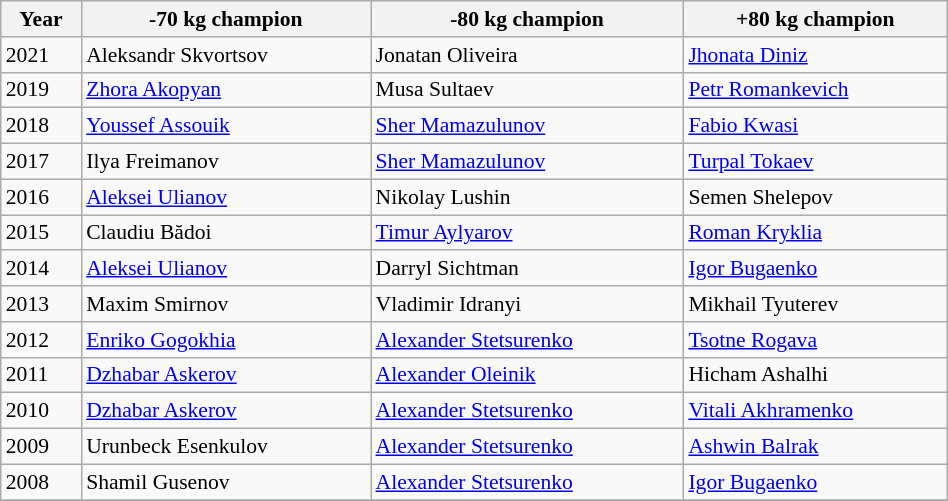<table class="wikitable" width="50%" align=center style="font-size:90%;">
<tr>
<th>Year</th>
<th>-70 kg champion</th>
<th>-80 kg champion</th>
<th>+80 kg champion</th>
</tr>
<tr>
<td>2021</td>
<td> Aleksandr Skvortsov</td>
<td> Jonatan Oliveira</td>
<td> <a href='#'>Jhonata Diniz</a></td>
</tr>
<tr>
<td>2019</td>
<td> <a href='#'>Zhora Akopyan</a></td>
<td> Musa Sultaev</td>
<td> <a href='#'>Petr Romankevich</a></td>
</tr>
<tr>
<td>2018</td>
<td> <a href='#'>Youssef Assouik</a></td>
<td> <a href='#'>Sher Mamazulunov</a></td>
<td> <a href='#'>Fabio Kwasi</a></td>
</tr>
<tr>
<td>2017</td>
<td> Ilya Freimanov</td>
<td> <a href='#'>Sher Mamazulunov</a></td>
<td> <a href='#'>Turpal Tokaev</a></td>
</tr>
<tr>
<td>2016 </td>
<td> <a href='#'>Aleksei Ulianov</a></td>
<td> Nikolay Lushin</td>
<td> Semen Shelepov</td>
</tr>
<tr>
<td>2015 </td>
<td> Claudiu Bădoi</td>
<td> <a href='#'>Timur Aylyarov</a></td>
<td> <a href='#'>Roman Kryklia</a></td>
</tr>
<tr>
<td>2014</td>
<td> <a href='#'>Aleksei Ulianov</a></td>
<td> Darryl Sichtman</td>
<td> <a href='#'>Igor Bugaenko</a></td>
</tr>
<tr>
<td>2013</td>
<td> Maxim Smirnov</td>
<td> Vladimir Idranyi</td>
<td> Mikhail Tyuterev</td>
</tr>
<tr>
<td>2012 </td>
<td> <a href='#'>Enriko Gogokhia</a></td>
<td> <a href='#'>Alexander Stetsurenko</a></td>
<td> <a href='#'>Tsotne Rogava</a></td>
</tr>
<tr>
<td>2011 </td>
<td> <a href='#'>Dzhabar Askerov</a></td>
<td> <a href='#'>Alexander Oleinik</a></td>
<td> Hicham Ashalhi</td>
</tr>
<tr>
<td>2010</td>
<td> <a href='#'>Dzhabar Askerov</a></td>
<td> <a href='#'>Alexander Stetsurenko</a></td>
<td> <a href='#'>Vitali Akhramenko</a></td>
</tr>
<tr>
<td>2009</td>
<td> Urunbeck Esenkulov</td>
<td> <a href='#'>Alexander Stetsurenko</a></td>
<td> <a href='#'>Ashwin Balrak</a></td>
</tr>
<tr>
<td>2008</td>
<td> Shamil Gusenov</td>
<td> <a href='#'>Alexander Stetsurenko</a></td>
<td> <a href='#'>Igor Bugaenko</a></td>
</tr>
<tr>
</tr>
</table>
